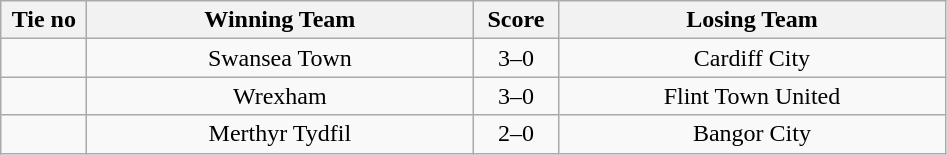<table class="wikitable" style="text-align:center">
<tr>
<th width=50>Tie no</th>
<th width=250>Winning Team</th>
<th width=50>Score</th>
<th width=250>Losing Team</th>
</tr>
<tr>
<td></td>
<td>Swansea Town</td>
<td>3–0</td>
<td>Cardiff City</td>
</tr>
<tr>
<td></td>
<td>Wrexham</td>
<td>3–0</td>
<td>Flint Town United</td>
</tr>
<tr>
<td></td>
<td>Merthyr Tydfil</td>
<td>2–0</td>
<td>Bangor City</td>
</tr>
</table>
